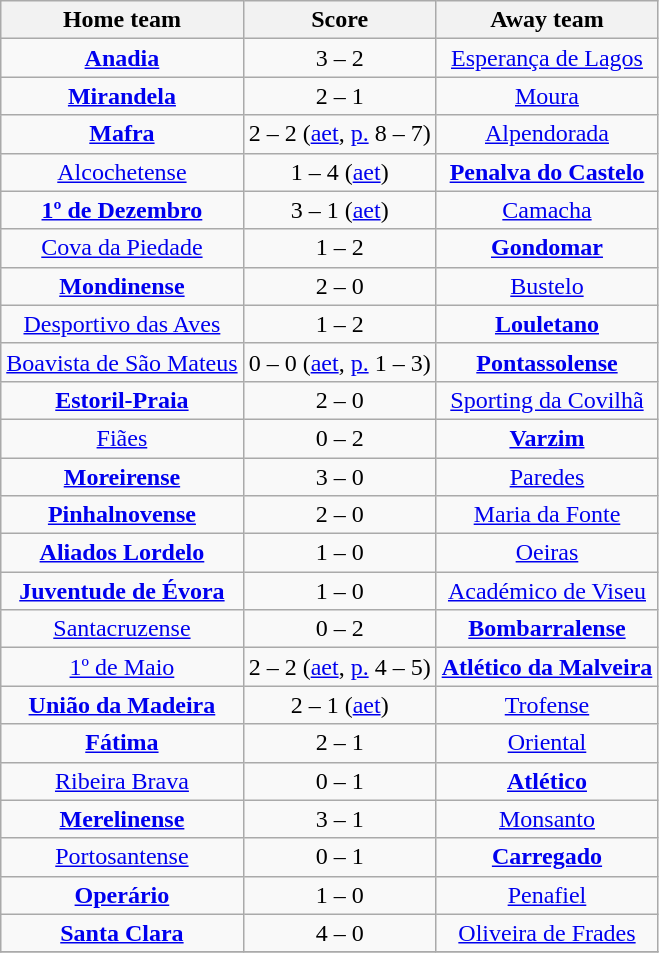<table class="wikitable" style="text-align: center">
<tr>
<th>Home team</th>
<th>Score</th>
<th>Away team</th>
</tr>
<tr>
<td><strong><a href='#'>Anadia</a></strong> </td>
<td>3 – 2</td>
<td><a href='#'>Esperança de Lagos</a> </td>
</tr>
<tr>
<td><strong><a href='#'>Mirandela</a></strong> </td>
<td>2 – 1</td>
<td><a href='#'>Moura</a> </td>
</tr>
<tr>
<td><strong><a href='#'>Mafra</a></strong> </td>
<td>2 – 2 (<a href='#'>aet</a>, <a href='#'>p.</a> 8 – 7)</td>
<td><a href='#'>Alpendorada</a> </td>
</tr>
<tr>
<td><a href='#'>Alcochetense</a> </td>
<td>1 – 4 (<a href='#'>aet</a>)</td>
<td><strong><a href='#'>Penalva do Castelo</a></strong> </td>
</tr>
<tr>
<td><strong><a href='#'>1º de Dezembro</a></strong> </td>
<td>3 – 1 (<a href='#'>aet</a>)</td>
<td><a href='#'>Camacha</a> </td>
</tr>
<tr>
<td><a href='#'>Cova da Piedade</a> </td>
<td>1 – 2</td>
<td><strong><a href='#'>Gondomar</a></strong> </td>
</tr>
<tr>
<td><strong><a href='#'>Mondinense</a></strong> </td>
<td>2 – 0</td>
<td><a href='#'>Bustelo</a> </td>
</tr>
<tr>
<td><a href='#'>Desportivo das Aves</a> </td>
<td>1 – 2</td>
<td><strong><a href='#'>Louletano</a></strong> </td>
</tr>
<tr>
<td><a href='#'>Boavista de São Mateus</a> </td>
<td>0 – 0 (<a href='#'>aet</a>, <a href='#'>p.</a> 1 – 3)</td>
<td><strong><a href='#'>Pontassolense</a></strong> </td>
</tr>
<tr>
<td><strong><a href='#'>Estoril-Praia</a></strong> </td>
<td>2 – 0</td>
<td><a href='#'>Sporting da Covilhã</a> </td>
</tr>
<tr>
<td><a href='#'>Fiães</a> </td>
<td>0 – 2</td>
<td><strong><a href='#'>Varzim</a></strong> </td>
</tr>
<tr>
<td><strong><a href='#'>Moreirense</a></strong> </td>
<td>3 – 0</td>
<td><a href='#'>Paredes</a> </td>
</tr>
<tr>
<td><strong><a href='#'>Pinhalnovense</a></strong> </td>
<td>2 – 0</td>
<td><a href='#'>Maria da Fonte</a> </td>
</tr>
<tr>
<td><strong><a href='#'>Aliados Lordelo</a></strong> </td>
<td>1 – 0</td>
<td><a href='#'>Oeiras</a> </td>
</tr>
<tr>
<td><strong><a href='#'>Juventude de Évora</a></strong> </td>
<td>1 – 0</td>
<td><a href='#'>Académico de Viseu</a> </td>
</tr>
<tr>
<td><a href='#'>Santacruzense</a> </td>
<td>0 – 2</td>
<td><strong><a href='#'>Bombarralense</a></strong> </td>
</tr>
<tr>
<td><a href='#'>1º de Maio</a> </td>
<td>2 – 2 (<a href='#'>aet</a>, <a href='#'>p.</a> 4 – 5)</td>
<td><strong><a href='#'>Atlético da Malveira</a></strong> </td>
</tr>
<tr>
<td><strong><a href='#'>União da Madeira</a></strong> </td>
<td>2 – 1 (<a href='#'>aet</a>)</td>
<td><a href='#'>Trofense</a> </td>
</tr>
<tr>
<td><strong><a href='#'>Fátima</a></strong> </td>
<td>2 – 1</td>
<td><a href='#'>Oriental</a> </td>
</tr>
<tr>
<td><a href='#'>Ribeira Brava</a> </td>
<td>0 – 1</td>
<td><strong><a href='#'>Atlético</a></strong> </td>
</tr>
<tr>
<td><strong><a href='#'>Merelinense</a></strong> </td>
<td>3 – 1</td>
<td><a href='#'>Monsanto</a> </td>
</tr>
<tr>
<td><a href='#'>Portosantense</a> </td>
<td>0 – 1</td>
<td><strong><a href='#'>Carregado</a></strong> </td>
</tr>
<tr>
<td><strong><a href='#'>Operário</a></strong> </td>
<td>1 – 0</td>
<td><a href='#'>Penafiel</a> </td>
</tr>
<tr>
<td><strong><a href='#'>Santa Clara</a></strong> </td>
<td>4 – 0</td>
<td><a href='#'>Oliveira de Frades</a> </td>
</tr>
<tr>
</tr>
</table>
